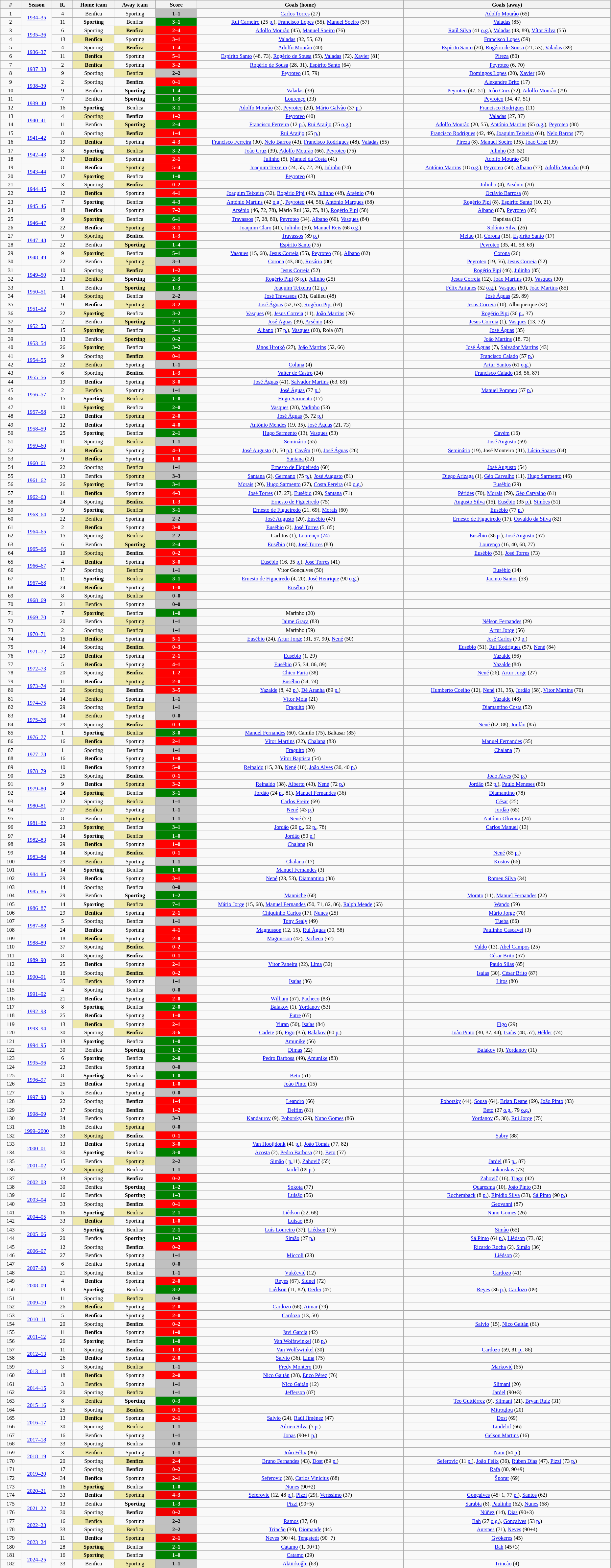<table class="wikitable" style="width:98%; margin:0 left; font-size: 11px">
<tr>
<th width=2%>#</th>
<th class="unsortable" width=3%>Season</th>
<th width=2%>R.</th>
<th width=4%>Home team</th>
<th width=4%>Away team</th>
<th width=4%>Score</th>
<th width=20%>Goals (home)</th>
<th width=20%>Goals (away)</th>
</tr>
<tr style="text-align:center;">
<td>1</td>
<td rowspan="2"><a href='#'>1934–35</a></td>
<td>4</td>
<td>Benfica</td>
<td>Sporting</td>
<td style="color:black; background:silver"><strong>1–1</strong></td>
<td><a href='#'>Carlos Torres</a> (27)</td>
<td><a href='#'>Adolfo Mourão</a> (65)</td>
</tr>
<tr style="text-align:center;">
<td>2</td>
<td>11</td>
<td><strong>Sporting</strong></td>
<td>Benfica</td>
<td style="color:white; background:green"><strong>3–1</strong></td>
<td><a href='#'>Rui Carneiro</a> (25 <a href='#'>p.</a>), <a href='#'>Francisco Lopes</a> (55), <a href='#'>Manuel Soeiro</a> (57)</td>
<td><a href='#'>Valadas</a> (85)</td>
</tr>
<tr style="text-align:center;">
<td>3</td>
<td rowspan="2"><a href='#'>1935–36</a></td>
<td>6</td>
<td>Sporting</td>
<td bgcolor="#EEE8AA"><strong>Benfica</strong></td>
<td style="color:white; background:red"><strong>2–4</strong></td>
<td><a href='#'>Adolfo Mourão</a> (45), <a href='#'>Manuel Soeiro</a> (76)</td>
<td><a href='#'>Raúl Silva</a> (41 <a href='#'>o.g.</a>), <a href='#'>Valadas</a> (43, 89), <a href='#'>Vítor Silva</a> (55)</td>
</tr>
<tr style="text-align:center;">
<td>4</td>
<td>13</td>
<td bgcolor="#EEE8AA"><strong>Benfica</strong></td>
<td>Sporting</td>
<td style="color:white; background:red"><strong>3–1</strong></td>
<td><a href='#'>Valadas</a> (32, 55, 62)</td>
<td><a href='#'>Francisco Lopes</a> (59)</td>
</tr>
<tr style="text-align:center;">
<td>5</td>
<td rowspan="2"><a href='#'>1936–37</a></td>
<td>4</td>
<td>Sporting</td>
<td bgcolor="#EEE8AA"><strong>Benfica</strong></td>
<td style="color:white; background:red"><strong>1–4</strong></td>
<td><a href='#'>Adolfo Mourão</a> (40)</td>
<td><a href='#'>Espírito Santo</a> (20), <a href='#'>Rogério de Sousa</a> (21, 53), <a href='#'>Valadas</a> (39)</td>
</tr>
<tr style="text-align:center;">
<td>6</td>
<td>11</td>
<td bgcolor="#EEE8AA"><strong>Benfica</strong></td>
<td>Sporting</td>
<td style="color:white; background:red"><strong>5–1</strong></td>
<td><a href='#'>Espírito Santo</a> (48, 73), <a href='#'>Rogério de Sousa</a> (55), <a href='#'>Valadas</a> (72), <a href='#'>Xavier</a> (81)</td>
<td><a href='#'>Pireza</a> (80)</td>
</tr>
<tr style="text-align:center;">
<td>7</td>
<td rowspan="2"><a href='#'>1937–38</a></td>
<td>2</td>
<td bgcolor="#EEE8AA"><strong>Benfica</strong></td>
<td>Sporting</td>
<td style="color:white; background:red"><strong>3–2</strong></td>
<td><a href='#'>Rogério de Sousa</a> (28, 31), <a href='#'>Espírito Santo</a> (64)</td>
<td><a href='#'>Peyroteo</a> (6, 70)</td>
</tr>
<tr style="text-align:center;">
<td>8</td>
<td>9</td>
<td>Sporting</td>
<td bgcolor="#EEE8AA">Benfica</td>
<td style="background:silver;"><strong>2–2</strong></td>
<td><a href='#'>Peyroteo</a> (15, 79)</td>
<td><a href='#'>Domingos Lopes</a> (20), <a href='#'>Xavier</a> (68)</td>
</tr>
<tr style="text-align:center;">
<td>9</td>
<td rowspan="2"><a href='#'>1938–39</a></td>
<td>2</td>
<td>Sporting</td>
<td><strong>Benfica</strong></td>
<td style="color:white; background:red"><strong>0–1</strong></td>
<td></td>
<td><a href='#'>Alexandre Brito</a> (17)</td>
</tr>
<tr style="text-align:center;">
<td>10</td>
<td>9</td>
<td>Benfica</td>
<td><strong>Sporting</strong></td>
<td style="color:white; background:green"><strong>1–4</strong></td>
<td><a href='#'>Valadas</a> (38)</td>
<td><a href='#'>Peyroteo</a> (47, 51), <a href='#'>João Cruz</a> (72), <a href='#'>Adolfo Mourão</a> (79)</td>
</tr>
<tr style="text-align:center;">
<td>11</td>
<td rowspan="2"><a href='#'>1939–40</a></td>
<td>7</td>
<td>Benfica</td>
<td><strong>Sporting</strong></td>
<td style="color:white; background:green"><strong>1–3</strong></td>
<td><a href='#'>Lourenço</a> (33)</td>
<td><a href='#'>Peyroteo</a> (34, 47, 51)</td>
</tr>
<tr style="text-align:center;">
<td>12</td>
<td>16</td>
<td><strong>Sporting</strong></td>
<td>Benfica</td>
<td style="color:white; background:green"><strong>3–1</strong></td>
<td><a href='#'>Adolfo Mourão</a> (3), <a href='#'>Peyroteo</a> (20), <a href='#'>Mário Galvão</a> (37 <a href='#'>p.</a>)</td>
<td><a href='#'>Francisco Rodrigues</a> (11)</td>
</tr>
<tr style="text-align:center;">
<td>13</td>
<td rowspan="2"><a href='#'>1940–41</a></td>
<td>4</td>
<td bgcolor="#EEE8AA">Sporting</td>
<td><strong>Benfica</strong></td>
<td style="color:white; background:red"><strong>1–2</strong></td>
<td><a href='#'>Peyroteo</a> (40)</td>
<td><a href='#'>Valadas</a> (27, 37)</td>
</tr>
<tr style="text-align:center;">
<td>14</td>
<td>11</td>
<td>Benfica</td>
<td bgcolor="#EEE8AA"><strong>Sporting</strong></td>
<td style="color:white; background:green"><strong>2–4</strong></td>
<td><a href='#'>Francisco Ferreira</a> (12 <a href='#'>p.</a>), <a href='#'>Rui Araújo</a> (75 <a href='#'>o.g.</a>)</td>
<td><a href='#'>Adolfo Mourão</a> (20, 55), <a href='#'>António Martins</a> (65 <a href='#'>o.g.</a>), <a href='#'>Peyroteo</a> (88)</td>
</tr>
<tr style="text-align:center;">
<td>15</td>
<td rowspan="2"><a href='#'>1941–42</a></td>
<td>8</td>
<td>Sporting</td>
<td bgcolor="#EEE8AA"><strong>Benfica</strong></td>
<td style="color:white; background:red"><strong>1–4</strong></td>
<td><a href='#'>Rui Araújo</a> (65 <a href='#'>p.</a>)</td>
<td><a href='#'>Francisco Rodrigues</a> (42, 49), <a href='#'>Joaquim Teixeira</a> (64), <a href='#'>Nelo Barros</a> (77)</td>
</tr>
<tr style="text-align:center;">
<td>16</td>
<td>19</td>
<td bgcolor="#EEE8AA"><strong>Benfica</strong></td>
<td>Sporting</td>
<td style="color:white; background:red"><strong>4–3</strong></td>
<td><a href='#'>Francisco Ferreira</a> (30), <a href='#'>Nelo Barros</a> (43), <a href='#'>Francisco Rodrigues</a> (48), <a href='#'>Valadas</a> (55)</td>
<td><a href='#'>Pireza</a> (8), <a href='#'>Manuel Soeiro</a> (35), <a href='#'>João Cruz</a> (39)</td>
</tr>
<tr style="text-align:center;">
<td>17</td>
<td rowspan="2"><a href='#'>1942–43</a></td>
<td>8</td>
<td><strong>Sporting</strong></td>
<td bgcolor="#EEE8AA">Benfica</td>
<td style="color:white; background:green"><strong>3–2</strong></td>
<td><a href='#'>João Cruz</a> (39), <a href='#'>Adolfo Mourão</a> (66), <a href='#'>Peyroteo</a> (75)</td>
<td><a href='#'>Julinho</a> (33, 52)</td>
</tr>
<tr style="text-align:center;">
<td>18</td>
<td>17</td>
<td bgcolor="#EEE8AA"><strong>Benfica</strong></td>
<td>Sporting</td>
<td style="color:white; background:red"><strong>2–1</strong></td>
<td><a href='#'>Julinho</a> (5), <a href='#'>Manuel da Costa</a> (41)</td>
<td><a href='#'>Adolfo Mourão</a> (30)</td>
</tr>
<tr style="text-align:center;">
<td>19</td>
<td rowspan="2"><a href='#'>1943–44</a></td>
<td>8</td>
<td><strong>Benfica</strong></td>
<td bgcolor="#EEE8AA">Sporting</td>
<td style="color:white; background:red"><strong>5–4</strong></td>
<td><a href='#'>Joaquim Teixeira</a> (24, 55, 72, 79), <a href='#'>Julinho</a> (74)</td>
<td><a href='#'>António Martins</a> (18 <a href='#'>o.g.</a>), <a href='#'>Peyroteo</a> (50), <a href='#'>Albano</a> (77), <a href='#'>Adolfo Mourão</a> (84)</td>
</tr>
<tr style="text-align:center;">
<td>20</td>
<td>17</td>
<td bgcolor="#EEE8AA"><strong>Sporting</strong></td>
<td>Benfica</td>
<td style="color:white; background:green"><strong>1–0</strong></td>
<td><a href='#'>Peyroteo</a> (43)</td>
<td></td>
</tr>
<tr style="text-align:center;">
<td>21</td>
<td rowspan="2"><a href='#'>1944–45</a></td>
<td>3</td>
<td>Sporting</td>
<td bgcolor="#EEE8AA"><strong>Benfica</strong></td>
<td style="color:white; background:red"><strong>0–2</strong></td>
<td></td>
<td><a href='#'>Julinho</a> (4), <a href='#'>Arsénio</a> (70)</td>
</tr>
<tr style="text-align:center;">
<td>22</td>
<td>12</td>
<td bgcolor="#EEE8AA"><strong>Benfica</strong></td>
<td>Sporting</td>
<td style="color:white; background:red"><strong>4–1</strong></td>
<td><a href='#'>Joaquim Teixeira</a> (32), <a href='#'>Rogério Pipi</a> (42), <a href='#'>Julinho</a> (48), <a href='#'>Arsénio</a> (74)</td>
<td><a href='#'>Octávio Barrosa</a> (8)</td>
</tr>
<tr style="text-align:center;">
<td>23</td>
<td rowspan="2"><a href='#'>1945–46</a></td>
<td>7</td>
<td><strong>Sporting</strong></td>
<td>Benfica</td>
<td style="color:white; background:green"><strong>4–3</strong></td>
<td><a href='#'>António Martins</a> (42 <a href='#'>o.g.</a>), <a href='#'>Peyroteo</a> (44, 56), <a href='#'>António Marques</a> (68)</td>
<td><a href='#'>Rogério Pipi</a> (8), <a href='#'>Espírito Santo</a> (10, 21)</td>
</tr>
<tr style="text-align:center;">
<td>24</td>
<td>18</td>
<td><strong>Benfica</strong></td>
<td>Sporting</td>
<td style="color:white; background:red"><strong>7–2</strong></td>
<td><a href='#'>Arsénio</a> (46, 72, 78), Mário Rui (52, 75, 81), <a href='#'>Rogério Pipi</a> (58)</td>
<td><a href='#'>Albano</a> (67), <a href='#'>Peyroteo</a> (85)</td>
</tr>
<tr style="text-align:center;">
<td>25</td>
<td rowspan="2"><a href='#'>1946–47</a></td>
<td>9</td>
<td bgcolor="#EEE8AA"><strong>Sporting</strong></td>
<td>Benfica</td>
<td style="color:white; background:green"><strong>6–1</strong></td>
<td><a href='#'>Travassos</a> (7, 28, 80), <a href='#'>Peyroteo</a> (34), <a href='#'>Albano</a> (60), <a href='#'>Vasques</a> (84)</td>
<td>Baptista (16)</td>
</tr>
<tr style="text-align:center;">
<td>26</td>
<td>22</td>
<td><strong>Benfica</strong></td>
<td bgcolor="#EEE8AA">Sporting</td>
<td style="color:white; background:red"><strong>3–1</strong></td>
<td><a href='#'>Joaquim Claro</a> (41), <a href='#'>Julinho</a> (50), <a href='#'>Manuel Reis</a> (68 <a href='#'>o.g.</a>)</td>
<td><a href='#'>Sidónio Silva</a> (26)</td>
</tr>
<tr style="text-align:center;">
<td>27</td>
<td rowspan="2"><a href='#'>1947–48</a></td>
<td>9</td>
<td bgcolor="#EEE8AA">Sporting</td>
<td><strong>Benfica</strong></td>
<td style="color:white; background:red"><strong>1–3</strong></td>
<td><a href='#'>Travassos</a> (89 <a href='#'>p.</a>)</td>
<td><a href='#'>Melão</a> (1), <a href='#'>Corona</a> (15), <a href='#'>Espírito Santo</a> (17)</td>
</tr>
<tr style="text-align:center;">
<td>28</td>
<td>22</td>
<td>Benfica</td>
<td bgcolor="#EEE8AA"><strong>Sporting</strong></td>
<td style="color:white; background:green"><strong>1–4</strong></td>
<td><a href='#'>Espírito Santo</a> (75)</td>
<td><a href='#'>Peyroteo</a> (35, 41, 58, 69)</td>
</tr>
<tr style="text-align:center;">
<td>29</td>
<td rowspan="2"><a href='#'>1948–49</a></td>
<td>9</td>
<td bgcolor="#EEE8AA"><strong>Sporting</strong></td>
<td>Benfica</td>
<td style="color:white; background:green"><strong>5–1</strong></td>
<td><a href='#'>Vasques</a> (15, 68), <a href='#'>Jesus Correia</a> (55), <a href='#'>Peyroteo</a> (76), <a href='#'>Albano</a> (82)</td>
<td><a href='#'>Corona</a> (26)</td>
</tr>
<tr style="text-align:center;">
<td>30</td>
<td>22</td>
<td>Benfica</td>
<td bgcolor="#EEE8AA">Sporting</td>
<td style="color:black; background:silver"><strong>3–3</strong></td>
<td><a href='#'>Corona</a> (43, 88), <a href='#'>Rosário</a> (80)</td>
<td><a href='#'>Peyroteo</a> (19, 56), <a href='#'>Jesus Correia</a> (52)</td>
</tr>
<tr style="text-align:center;">
<td>31</td>
<td rowspan="2"><a href='#'>1949–50</a></td>
<td>10</td>
<td>Sporting</td>
<td bgcolor="#EEE8AA"><strong>Benfica</strong></td>
<td style="color:white; background:red"><strong>1–2</strong></td>
<td><a href='#'>Jesus Correia</a> (52)</td>
<td><a href='#'>Rogério Pipi</a> (46), <a href='#'>Julinho</a> (85)</td>
</tr>
<tr style="text-align:center;">
<td>32</td>
<td>23</td>
<td bgcolor="#EEE8AA">Benfica</td>
<td><strong>Sporting</strong></td>
<td style="color:white; background:green"><strong>2–3</strong></td>
<td><a href='#'>Rogério Pipi</a> (8 <a href='#'>p.</a>), <a href='#'>Julinho</a> (25)</td>
<td><a href='#'>Jesus Correia</a> (12), <a href='#'>João Martins</a> (19), <a href='#'>Vasques</a> (30)</td>
</tr>
<tr style="text-align:center;">
<td>33</td>
<td rowspan="2"><a href='#'>1950–51</a></td>
<td>1</td>
<td>Benfica</td>
<td bgcolor="#EEE8AA"><strong>Sporting</strong></td>
<td style="color:white; background:green"><strong>1–3</strong></td>
<td><a href='#'>Joaquim Teixeira</a> (12 <a href='#'>p.</a>)</td>
<td><a href='#'>Félix Antunes</a> (52 <a href='#'>o.g.</a>), <a href='#'>Vasques</a> (80), <a href='#'>João Martins</a> (85)</td>
</tr>
<tr style="text-align:center;">
<td>34</td>
<td>14</td>
<td bgcolor="#EEE8AA">Sporting</td>
<td>Benfica</td>
<td style="color:black; background:silver"><strong>2–2</strong></td>
<td><a href='#'>José Travassos</a> (33), Galileu (48)</td>
<td><a href='#'>José Águas</a> (29, 89)</td>
</tr>
<tr style="text-align:center;">
<td>35</td>
<td rowspan="2"><a href='#'>1951–52</a></td>
<td>9</td>
<td><strong>Benfica</strong></td>
<td bgcolor="#EEE8AA">Sporting</td>
<td style="color:white; background:red"><strong>3–2</strong></td>
<td><a href='#'>José Águas</a> (52, 63), <a href='#'>Rogério Pipi</a> (69)</td>
<td><a href='#'>Jesus Correia</a> (10), Albuquerque (32)</td>
</tr>
<tr style="text-align:center;">
<td>36</td>
<td>22</td>
<td bgcolor="#EEE8AA"><strong>Sporting</strong></td>
<td>Benfica</td>
<td style="color:white; background:green"><strong>3–2</strong></td>
<td><a href='#'>Vasques</a> (9), <a href='#'>Jesus Correia</a> (11), <a href='#'>João Martins</a> (26)</td>
<td><a href='#'>Rogério Pipi</a> (36 <a href='#'>p.</a>, 37)</td>
</tr>
<tr style="text-align:center;">
<td>37</td>
<td rowspan="2"><a href='#'>1952–53</a></td>
<td>2</td>
<td>Benfica</td>
<td bgcolor="#EEE8AA"><strong>Sporting</strong></td>
<td style="color:white; background:green"><strong>2–3</strong></td>
<td><a href='#'>José Águas</a> (39), <a href='#'>Arsénio</a> (43)</td>
<td><a href='#'>Jesus Correia</a> (1), <a href='#'>Vasques</a> (13, 72)</td>
</tr>
<tr style="text-align:center;">
<td>38</td>
<td>15</td>
<td bgcolor="#EEE8AA"><strong>Sporting</strong></td>
<td>Benfica</td>
<td style="color:white; background:green"><strong>3–1</strong></td>
<td><a href='#'>Albano</a> (37 <a href='#'>p.</a>), <a href='#'>Vasques</a> (60), Rola (87)</td>
<td><a href='#'>José Águas</a> (35)</td>
</tr>
<tr style="text-align:center;">
<td>39</td>
<td rowspan="2"><a href='#'>1953–54</a></td>
<td>13</td>
<td>Benfica</td>
<td bgcolor="#EEE8AA"><strong>Sporting</strong></td>
<td style="color:white; background:green"><strong>0–2</strong></td>
<td></td>
<td><a href='#'>João Martins</a> (18, 73)</td>
</tr>
<tr style="text-align:center;">
<td>40</td>
<td>26</td>
<td bgcolor="#EEE8AA"><strong>Sporting</strong></td>
<td>Benfica</td>
<td style="color:white; background:green"><strong>3–2</strong></td>
<td><a href='#'>János Hrotkó</a> (27), <a href='#'>João Martins</a> (52, 66)</td>
<td><a href='#'>José Águas</a> (7), <a href='#'>Salvador Martins</a> (43)</td>
</tr>
<tr style="text-align:center;">
<td>41</td>
<td rowspan="2"><a href='#'>1954–55</a></td>
<td>9</td>
<td>Sporting</td>
<td bgcolor="#EEE8AA"><strong>Benfica</strong></td>
<td style="color:white; background:red"><strong>0–1</strong></td>
<td></td>
<td><a href='#'>Francisco Calado</a> (57 <a href='#'>p.</a>)</td>
</tr>
<tr style="text-align:center;">
<td>42</td>
<td>22</td>
<td bgcolor="#EEE8AA">Benfica</td>
<td>Sporting</td>
<td style="color:black; background:silver"><strong>1–1</strong></td>
<td><a href='#'>Coluna</a> (4)</td>
<td><a href='#'>Artur Santos</a> (61 <a href='#'>o.g.</a>)</td>
</tr>
<tr style="text-align:center;">
<td>43</td>
<td rowspan="2"><a href='#'>1955–56</a></td>
<td>6</td>
<td>Sporting</td>
<td><strong>Benfica</strong></td>
<td style="color:white; background:red"><strong>1–3</strong></td>
<td><a href='#'>Valter de Castro</a> (24)</td>
<td><a href='#'>Francisco Calado</a> (18, 56, 87)</td>
</tr>
<tr style="text-align:center;">
<td>44</td>
<td>19</td>
<td><strong>Benfica</strong></td>
<td>Sporting</td>
<td style="color:white; background:red"><strong>3–0</strong></td>
<td><a href='#'>José Águas</a> (41), <a href='#'>Salvador Martins</a> (63, 89)</td>
<td></td>
</tr>
<tr style="text-align:center;">
<td>45</td>
<td rowspan="2"><a href='#'>1956–57</a></td>
<td>2</td>
<td bgcolor="#EEE8AA">Benfica</td>
<td>Sporting</td>
<td style="color:black; background:silver"><strong>1–1</strong></td>
<td><a href='#'>José Águas</a> (77 <a href='#'>p.</a>)</td>
<td><a href='#'>Manuel Pompeu</a> (57 <a href='#'>p.</a>)</td>
</tr>
<tr style="text-align:center;">
<td>46</td>
<td>15</td>
<td><strong>Sporting</strong></td>
<td bgcolor="#EEE8AA">Benfica</td>
<td style="color:white; background:green"><strong>1–0</strong></td>
<td><a href='#'>Hugo Sarmento</a> (17)</td>
<td></td>
</tr>
<tr style="text-align:center;">
<td>47</td>
<td rowspan="2"><a href='#'>1957–58</a></td>
<td>10</td>
<td bgcolor="#EEE8AA"><strong>Sporting</strong></td>
<td>Benfica</td>
<td style="color:white; background:green"><strong>2–0</strong></td>
<td><a href='#'>Vasques</a> (28), <a href='#'>Vadinho</a> (53)</td>
<td></td>
</tr>
<tr style="text-align:center;">
<td>48</td>
<td>23</td>
<td><strong>Benfica</strong></td>
<td bgcolor="#EEE8AA">Sporting</td>
<td style="color:white; background:red"><strong>2–0</strong></td>
<td><a href='#'>José Águas</a> (5, 72 <a href='#'>p.</a>)</td>
<td></td>
</tr>
<tr style="text-align:center;">
<td>49</td>
<td rowspan="2"><a href='#'>1958–59</a></td>
<td>12</td>
<td><strong>Benfica</strong></td>
<td>Sporting</td>
<td style="color:white; background:red"><strong>4–0</strong></td>
<td><a href='#'>António Mendes</a> (19, 35), <a href='#'>José Águas</a> (21, 73)</td>
<td></td>
</tr>
<tr style="text-align:center;">
<td>50</td>
<td>25</td>
<td><strong>Sporting</strong></td>
<td>Benfica</td>
<td style="color:white; background:green"><strong>2–1</strong></td>
<td><a href='#'>Hugo Sarmento</a> (13), <a href='#'>Vasques</a> (53)</td>
<td><a href='#'>Cavém</a> (16)</td>
</tr>
<tr style="text-align:center;">
<td>51</td>
<td rowspan="2"><a href='#'>1959–60</a></td>
<td>11</td>
<td>Sporting</td>
<td bgcolor="#EEE8AA">Benfica</td>
<td style="color:black; background:silver"><strong>1–1</strong></td>
<td><a href='#'>Seminário</a> (55)</td>
<td><a href='#'>José Augusto</a> (59)</td>
</tr>
<tr style="text-align:center;">
<td>52</td>
<td>24</td>
<td bgcolor="#EEE8AA"><strong>Benfica</strong></td>
<td>Sporting</td>
<td style="color:white; background:red"><strong>4–3</strong></td>
<td><a href='#'>José Augusto</a> (1, 50 <a href='#'>p.</a>), <a href='#'>Cavém</a> (10), <a href='#'>José Águas</a> (26)</td>
<td><a href='#'>Seminário</a> (19), José Monteiro (81), <a href='#'>Lúcio Soares</a> (84)</td>
</tr>
<tr style="text-align:center;">
<td>53</td>
<td rowspan="2"><a href='#'>1960–61</a></td>
<td>9</td>
<td bgcolor="#EEE8AA"><strong>Benfica</strong></td>
<td>Sporting</td>
<td style="color:white; background:red"><strong>1–0</strong></td>
<td><a href='#'>Santana</a> (22)</td>
<td></td>
</tr>
<tr style="text-align:center;">
<td>54</td>
<td>22</td>
<td>Sporting</td>
<td bgcolor="#EEE8AA">Benfica</td>
<td style="color:black; background:silver"><strong>1–1</strong></td>
<td><a href='#'>Ernesto de Figueiredo</a> (60)</td>
<td><a href='#'>José Augusto</a> (54)</td>
</tr>
<tr style="text-align:center;">
<td>55</td>
<td rowspan="2"><a href='#'>1961–62</a></td>
<td>13</td>
<td>Benfica</td>
<td bgcolor="#EEE8AA">Sporting</td>
<td style="color:black; background:silver"><strong>3–3</strong></td>
<td><a href='#'>Santana</a> (2), <a href='#'>Germano</a> (75 <a href='#'>p.</a>), <a href='#'>José Augusto</a> (81)</td>
<td><a href='#'>Diego Arizaga</a> (1), <a href='#'>Géo Carvalho</a> (11), <a href='#'>Hugo Sarmento</a> (46)</td>
</tr>
<tr style="text-align:center;">
<td>56</td>
<td>26</td>
<td bgcolor="#EEE8AA"><strong>Sporting</strong></td>
<td>Benfica</td>
<td style="color:white; background:green"><strong>3–1</strong></td>
<td><a href='#'>Morais</a> (20), <a href='#'>Hugo Sarmento</a> (27), <a href='#'>Costa Pereira</a> (40 <a href='#'>o.g.</a>)</td>
<td><a href='#'>Eusébio</a> (29)</td>
</tr>
<tr style="text-align:center;">
<td>57</td>
<td rowspan="2"><a href='#'>1962–63</a></td>
<td>11</td>
<td bgcolor="#EEE8AA"><strong>Benfica</strong></td>
<td>Sporting</td>
<td style="color:white; background:red"><strong>4–3</strong></td>
<td><a href='#'>José Torres</a> (17, 27), <a href='#'>Eusébio</a> (29), <a href='#'>Santana</a> (71)</td>
<td><a href='#'>Pérides</a> (70), <a href='#'>Morais</a> (79), <a href='#'>Géo Carvalho</a> (81)</td>
</tr>
<tr style="text-align:center;">
<td>58</td>
<td>24</td>
<td>Sporting</td>
<td bgcolor="#EEE8AA"><strong>Benfica</strong></td>
<td style="color:white; background:red"><strong>1–3</strong></td>
<td><a href='#'>Ernesto de Figueiredo</a> (75)</td>
<td><a href='#'>Augusto Silva</a> (15), <a href='#'>Eusébio</a> (35 <a href='#'>p.</a>), <a href='#'>Simões</a> (51)</td>
</tr>
<tr style="text-align:center;">
<td>59</td>
<td rowspan="2"><a href='#'>1963–64</a></td>
<td>9</td>
<td><strong>Sporting</strong></td>
<td bgcolor="#EEE8AA">Benfica</td>
<td style="color:white; background:green"><strong>3–1</strong></td>
<td><a href='#'>Ernesto de Figueiredo</a> (21, 69), <a href='#'>Morais</a> (60)</td>
<td><a href='#'>Eusébio</a> (77 <a href='#'>p.</a>)</td>
</tr>
<tr style="text-align:center;">
<td>60</td>
<td>22</td>
<td bgcolor="#EEE8AA">Benfica</td>
<td>Sporting</td>
<td style="background:silver;"><strong>2–2</strong></td>
<td><a href='#'>José Augusto</a> (20), <a href='#'>Eusébio</a> (47)</td>
<td><a href='#'>Ernesto de Figueiredo</a> (17), <a href='#'>Osvaldo da Silva</a> (82)</td>
</tr>
<tr style="text-align:center;">
<td>61</td>
<td rowspan="2"><a href='#'>1964–65</a></td>
<td>2</td>
<td bgcolor="#EEE8AA"><strong>Benfica</strong></td>
<td>Sporting</td>
<td style="color:white; background:red"><strong>3–0</strong></td>
<td><a href='#'>Eusébio</a> (2), <a href='#'>José Torres</a> (5, 85)</td>
<td></td>
</tr>
<tr style="text-align:center;">
<td>62</td>
<td>15</td>
<td>Sporting</td>
<td bgcolor="#EEE8AA">Benfica</td>
<td style="background:silver;"><strong>2–2</strong></td>
<td>Carlitos (1), <a href='#'>Lourenço (74)</a></td>
<td><a href='#'>Eusébio</a> (36 <a href='#'>p.</a>), <a href='#'>José Augusto</a> (57)</td>
</tr>
<tr style="text-align:center;">
<td>63</td>
<td rowspan="2"><a href='#'>1965–66</a></td>
<td>6</td>
<td>Benfica</td>
<td bgcolor="#EEE8AA"><strong>Sporting</strong></td>
<td style="color:white; background:green"><strong>2–4</strong></td>
<td><a href='#'>Eusébio</a> (18), <a href='#'>José Torres</a> (88)</td>
<td><a href='#'>Lourenço</a> (16, 40, 68, 77)</td>
</tr>
<tr style="text-align:center;">
<td>64</td>
<td>19</td>
<td bgcolor="#EEE8AA">Sporting</td>
<td><strong>Benfica</strong></td>
<td style="color:white; background:red"><strong>0–2</strong></td>
<td></td>
<td><a href='#'>Eusébio</a> (53), <a href='#'>José Torres</a> (73)</td>
</tr>
<tr style="text-align:center;">
<td>65</td>
<td rowspan="2"><a href='#'>1966–67</a></td>
<td>4</td>
<td bgcolor="#EEE8AA"><strong>Benfica</strong></td>
<td>Sporting</td>
<td style="color:white; background:red"><strong>3–0</strong></td>
<td><a href='#'>Eusébio</a> (16, 35 <a href='#'>p.</a>), <a href='#'>José Torres</a> (41)</td>
<td></td>
</tr>
<tr style="text-align:center;">
<td>66</td>
<td>17</td>
<td>Sporting</td>
<td bgcolor="#EEE8AA">Benfica</td>
<td style="background:silver;"><strong>1–1</strong></td>
<td>Vítor Gonçalves (50)</td>
<td><a href='#'>Eusébio</a> (14)</td>
</tr>
<tr style="text-align:center;">
<td>67</td>
<td rowspan="2"><a href='#'>1967–68</a></td>
<td>11</td>
<td><strong>Sporting</strong></td>
<td bgcolor="#EEE8AA">Benfica</td>
<td style="color:white; background:green"><strong>3–1</strong></td>
<td><a href='#'>Ernesto de Figueiredo</a> (4, 20), <a href='#'>José Henrique</a> (90 <a href='#'>o.g.</a>)</td>
<td><a href='#'>Jacinto Santos</a> (53)</td>
</tr>
<tr style="text-align:center;">
<td>68</td>
<td>24</td>
<td bgcolor="#EEE8AA"><strong>Benfica</strong></td>
<td>Sporting</td>
<td style="color:white; background:red"><strong>1–0</strong></td>
<td><a href='#'>Eusébio</a> (8)</td>
<td></td>
</tr>
<tr style="text-align:center;">
<td>69</td>
<td rowspan="2"><a href='#'>1968–69</a></td>
<td>8</td>
<td>Sporting</td>
<td bgcolor="#EEE8AA">Benfica</td>
<td style="background:silver;"><strong>0–0</strong></td>
<td></td>
<td></td>
</tr>
<tr style="text-align:center;">
<td>70</td>
<td>21</td>
<td bgcolor="#EEE8AA">Benfica</td>
<td>Sporting</td>
<td style="background:silver;"><strong>0–0</strong></td>
<td></td>
<td></td>
</tr>
<tr style="text-align:center;">
<td>71</td>
<td rowspan="2"><a href='#'>1969–70</a></td>
<td>7</td>
<td bgcolor="#EEE8AA"><strong>Sporting</strong></td>
<td>Benfica</td>
<td style="color:white; background:green"><strong>1–0</strong></td>
<td>Marinho (20)</td>
<td></td>
</tr>
<tr style="text-align:center;">
<td>72</td>
<td>20</td>
<td>Benfica</td>
<td bgcolor="#EEE8AA">Sporting</td>
<td style="background:silver;"><strong>1–1</strong></td>
<td><a href='#'>Jaime Graça</a> (83)</td>
<td><a href='#'>Nélson Fernandes</a> (29)</td>
</tr>
<tr style="text-align:center;">
<td>73</td>
<td rowspan="2"><a href='#'>1970–71</a></td>
<td>2</td>
<td>Sporting</td>
<td bgcolor="#EEE8AA">Benfica</td>
<td style="background:silver;"><strong>1–1</strong></td>
<td>Marinho (59)</td>
<td><a href='#'>Artur Jorge</a> (56)</td>
</tr>
<tr style="text-align:center;">
<td>74</td>
<td>15</td>
<td bgcolor="#EEE8AA"><strong>Benfica</strong></td>
<td>Sporting</td>
<td style="color:white; background:red"><strong>5–1</strong></td>
<td><a href='#'>Eusébio</a> (24), <a href='#'>Artur Jorge</a> (31, 57, 90), <a href='#'>Nené</a> (50)</td>
<td><a href='#'>José Carlos</a> (70 <a href='#'>p.</a>)</td>
</tr>
<tr style="text-align:center;">
<td>75</td>
<td rowspan="2"><a href='#'>1971–72</a></td>
<td>14</td>
<td>Sporting</td>
<td bgcolor="#EEE8AA"><strong>Benfica</strong></td>
<td style="color:white; background:red"><strong>0–3</strong></td>
<td></td>
<td><a href='#'>Eusébio</a> (51), <a href='#'>Rui Rodrigues</a> (57), <a href='#'>Nené</a> (84)</td>
</tr>
<tr style="text-align:center;">
<td>76</td>
<td>29</td>
<td bgcolor="#EEE8AA"><strong>Benfica</strong></td>
<td>Sporting</td>
<td style="color:white; background:red"><strong>2–1</strong></td>
<td><a href='#'>Eusébio</a> (1, 29)</td>
<td><a href='#'>Yazalde</a> (56)</td>
</tr>
<tr style="text-align:center;">
<td>77</td>
<td rowspan="2"><a href='#'>1972–73</a></td>
<td>5</td>
<td bgcolor="#EEE8AA"><strong>Benfica</strong></td>
<td>Sporting</td>
<td style="color:white; background:red"><strong>4–1</strong></td>
<td><a href='#'>Eusébio</a> (25, 34, 86, 89)</td>
<td><a href='#'>Yazalde</a> (84)</td>
</tr>
<tr style="text-align:center;">
<td>78</td>
<td>20</td>
<td>Sporting</td>
<td bgcolor="#EEE8AA"><strong>Benfica</strong></td>
<td style="color:white; background:red"><strong>1–2</strong></td>
<td><a href='#'>Chico Faria</a> (38)</td>
<td><a href='#'>Nené</a> (26), <a href='#'>Artur Jorge</a> (27)</td>
</tr>
<tr style="text-align:center;">
<td>79</td>
<td rowspan="2"><a href='#'>1973–74</a></td>
<td>11</td>
<td><strong>Benfica</strong></td>
<td bgcolor="#EEE8AA">Sporting</td>
<td style="color:white; background:red"><strong>2–0</strong></td>
<td><a href='#'>Eusébio</a> (54, 74)</td>
<td></td>
</tr>
<tr style="text-align:center;">
<td>80</td>
<td>26</td>
<td bgcolor="#EEE8AA">Sporting</td>
<td><strong>Benfica</strong></td>
<td style="color:white; background:red"><strong>3–5</strong></td>
<td><a href='#'>Yazalde</a> (8, 42 <a href='#'>p.</a>), <a href='#'>Dé Aranha</a> (89 <a href='#'>p.</a>)</td>
<td><a href='#'>Humberto Coelho</a> (12), <a href='#'>Nené</a> (31, 35), <a href='#'>Jordão</a> (58), <a href='#'>Vítor Martins</a> (70)</td>
</tr>
<tr style="text-align:center;">
<td>81</td>
<td rowspan="2"><a href='#'>1974–75</a></td>
<td>14</td>
<td bgcolor="#EEE8AA">Benfica</td>
<td>Sporting</td>
<td style="background:silver;"><strong>1–1</strong></td>
<td><a href='#'>Vítor Móia</a> (21)</td>
<td><a href='#'>Yazalde</a> (48)</td>
</tr>
<tr style="text-align:center;">
<td>82</td>
<td>29</td>
<td>Sporting</td>
<td bgcolor="#EEE8AA">Benfica</td>
<td style="background:silver;"><strong>1–1</strong></td>
<td><a href='#'>Fraguito</a> (38)</td>
<td><a href='#'>Diamantino Costa</a> (52)</td>
</tr>
<tr style="text-align:center;">
<td>83</td>
<td rowspan="2"><a href='#'>1975–76</a></td>
<td>14</td>
<td bgcolor="#EEE8AA">Benfica</td>
<td>Sporting</td>
<td style="background:silver;"><strong>0–0</strong></td>
<td></td>
<td></td>
</tr>
<tr style="text-align:center;">
<td>84</td>
<td>29</td>
<td>Sporting</td>
<td bgcolor="#EEE8AA"><strong>Benfica</strong></td>
<td style="color:white; background:red"><strong>0–3</strong></td>
<td></td>
<td><a href='#'>Nené</a> (82, 88), <a href='#'>Jordão</a> (85)</td>
</tr>
<tr style="text-align:center;">
<td>85</td>
<td rowspan="2"><a href='#'>1976–77</a></td>
<td>1</td>
<td><strong>Sporting</strong></td>
<td bgcolor="#EEE8AA">Benfica</td>
<td style="color:white; background:green"><strong>3–0</strong></td>
<td><a href='#'>Manuel Fernandes</a> (60), Camilo (75), Baltasar (85)</td>
<td></td>
</tr>
<tr style="text-align:center;">
<td>86</td>
<td>16</td>
<td bgcolor="#EEE8AA"><strong>Benfica</strong></td>
<td>Sporting</td>
<td style="color:white; background:red"><strong>2–1</strong></td>
<td><a href='#'>Vítor Martins</a> (22), <a href='#'>Chalana</a> (83)</td>
<td><a href='#'>Manuel Fernandes</a> (35)</td>
</tr>
<tr style="text-align:center;">
<td>87</td>
<td rowspan="2"><a href='#'>1977–78</a></td>
<td>1</td>
<td>Sporting</td>
<td>Benfica</td>
<td style="background:silver;"><strong>1–1</strong></td>
<td><a href='#'>Fraguito</a> (20)</td>
<td><a href='#'>Chalana</a> (7)</td>
</tr>
<tr style="text-align:center;">
<td>88</td>
<td>16</td>
<td><strong>Benfica</strong></td>
<td>Sporting</td>
<td style="color:white; background:red"><strong>1–0</strong></td>
<td><a href='#'>Vítor Baptista</a> (54)</td>
<td></td>
</tr>
<tr style="text-align:center;">
<td>89</td>
<td rowspan="2"><a href='#'>1978–79</a></td>
<td>10</td>
<td><strong>Benfica</strong></td>
<td>Sporting</td>
<td style="color:white; background:red"><strong>5–0</strong></td>
<td><a href='#'>Reinaldo</a> (15, 28), <a href='#'>Nené</a> (18), <a href='#'>João Alves</a> (30, 40 <a href='#'>p.</a>)</td>
<td></td>
</tr>
<tr style="text-align:center;">
<td>90</td>
<td>25</td>
<td>Sporting</td>
<td><strong>Benfica</strong></td>
<td style="color:white; background:red"><strong>0–1</strong></td>
<td></td>
<td><a href='#'>João Alves</a> (52 <a href='#'>p.</a>)</td>
</tr>
<tr style="text-align:center;">
<td>91</td>
<td rowspan="2"><a href='#'>1979–80</a></td>
<td>9</td>
<td><strong>Benfica</strong></td>
<td bgcolor="#EEE8AA">Sporting</td>
<td style="color:white; background:red"><strong>3–2</strong></td>
<td><a href='#'>Reinaldo</a> (38), <a href='#'>Alberto</a> (43), <a href='#'>Nené</a> (72 <a href='#'>p.</a>)</td>
<td><a href='#'>Jordão</a> (52 <a href='#'>p.</a>), <a href='#'>Paulo Meneses</a> (86)</td>
</tr>
<tr style="text-align:center;">
<td>92</td>
<td>24</td>
<td bgcolor="#EEE8AA"><strong>Sporting</strong></td>
<td>Benfica</td>
<td style="color:white; background:green"><strong>3–1</strong></td>
<td><a href='#'>Jordão</a> (24 <a href='#'>p.</a>, 81), <a href='#'>Manuel Fernandes</a> (36)</td>
<td><a href='#'>Diamantino</a> (78)</td>
</tr>
<tr style="text-align:center;">
<td>93</td>
<td rowspan="2"><a href='#'>1980–81</a></td>
<td>12</td>
<td>Sporting</td>
<td bgcolor="#EEE8AA">Benfica</td>
<td style="background:silver;"><strong>1–1</strong></td>
<td><a href='#'>Carlos Freire</a> (69)</td>
<td><a href='#'>César</a> (25)</td>
</tr>
<tr style="text-align:center;">
<td>94</td>
<td>27</td>
<td bgcolor="#EEE8AA">Benfica</td>
<td>Sporting</td>
<td style="background:silver;"><strong>1–1</strong></td>
<td><a href='#'>Nené</a> (43 <a href='#'>p.</a>)</td>
<td><a href='#'>Jordão</a> (65)</td>
</tr>
<tr style="text-align:center;">
<td>95</td>
<td rowspan="2"><a href='#'>1981–82</a></td>
<td>8</td>
<td>Benfica</td>
<td bgcolor="#EEE8AA">Sporting</td>
<td style="background:silver;"><strong>1–1</strong></td>
<td><a href='#'>Nené</a> (77)</td>
<td><a href='#'>António Oliveira</a> (24)</td>
</tr>
<tr style="text-align:center;">
<td>96</td>
<td>23</td>
<td bgcolor="#EEE8AA"><strong>Sporting</strong></td>
<td>Benfica</td>
<td style="color:white; background:green"><strong>3–1</strong></td>
<td><a href='#'>Jordão</a> (20 <a href='#'>p.</a>, 62 <a href='#'>p.</a>, 78)</td>
<td><a href='#'>Carlos Manuel</a> (13)</td>
</tr>
<tr style="text-align:center;">
<td>97</td>
<td rowspan="2"><a href='#'>1982–83</a></td>
<td>14</td>
<td><strong>Sporting</strong></td>
<td bgcolor="#EEE8AA">Benfica</td>
<td style="color:white; background:green"><strong>1–0</strong></td>
<td><a href='#'>Jordão</a> (50 <a href='#'>p.</a>)</td>
<td></td>
</tr>
<tr style="text-align:center;">
<td>98</td>
<td>29</td>
<td bgcolor="#EEE8AA"><strong>Benfica</strong></td>
<td>Sporting</td>
<td style="color:white; background:red"><strong>1–0</strong></td>
<td><a href='#'>Chalana</a> (9)</td>
<td></td>
</tr>
<tr style="text-align:center;">
<td>99</td>
<td rowspan="2"><a href='#'>1983–84</a></td>
<td>14</td>
<td>Sporting</td>
<td bgcolor="#EEE8AA"><strong>Benfica</strong></td>
<td style="color:white; background:red"><strong>0–1</strong></td>
<td></td>
<td><a href='#'>Nené</a> (85 <a href='#'>p.</a>)</td>
</tr>
<tr style="text-align:center;">
<td>100</td>
<td>29</td>
<td bgcolor="#EEE8AA">Benfica</td>
<td>Sporting</td>
<td style="background:silver;"><strong>1–1</strong></td>
<td><a href='#'>Chalana</a> (17)</td>
<td><a href='#'>Kostov</a> (66)</td>
</tr>
<tr style="text-align:center;">
<td>101</td>
<td rowspan="2"><a href='#'>1984–85</a></td>
<td>14</td>
<td><strong>Sporting</strong></td>
<td>Benfica</td>
<td style="color:white; background:green"><strong>1–0</strong></td>
<td><a href='#'>Manuel Fernandes</a> (3)</td>
<td></td>
</tr>
<tr style="text-align:center;">
<td>102</td>
<td>29</td>
<td><strong>Benfica</strong></td>
<td>Sporting</td>
<td style="color:white; background:red"><strong>3–1</strong></td>
<td><a href='#'>Nené</a> (23, 53), <a href='#'>Diamantino</a> (88)</td>
<td><a href='#'>Romeu Silva</a> (34)</td>
</tr>
<tr style="text-align:center;">
<td>103</td>
<td rowspan="2"><a href='#'>1985–86</a></td>
<td>14</td>
<td>Sporting</td>
<td>Benfica</td>
<td style="background:silver;"><strong>0–0</strong></td>
<td></td>
<td></td>
</tr>
<tr style="text-align:center;">
<td>104</td>
<td>29</td>
<td>Benfica</td>
<td><strong>Sporting</strong></td>
<td style="color:white; background:green"><strong>1–2</strong></td>
<td><a href='#'>Manniche</a> (60)</td>
<td><a href='#'>Morato</a> (11), <a href='#'>Manuel Fernandes</a> (22)</td>
</tr>
<tr style="text-align:center;">
<td>105</td>
<td rowspan="2"><a href='#'>1986–87</a></td>
<td>14</td>
<td><strong>Sporting</strong></td>
<td bgcolor="#EEE8AA">Benfica</td>
<td style="color:white; background:green"><strong>7–1</strong></td>
<td><a href='#'>Mário Jorge</a> (15, 68), <a href='#'>Manuel Fernandes</a> (50, 71, 82, 86), <a href='#'>Ralph Meade</a> (65)</td>
<td><a href='#'>Wando</a> (59)</td>
</tr>
<tr style="text-align:center;">
<td>106</td>
<td>29</td>
<td bgcolor="#EEE8AA"><strong>Benfica</strong></td>
<td>Sporting</td>
<td style="color:white; background:red"><strong>2–1</strong></td>
<td><a href='#'>Chiquinho Carlos</a> (17), <a href='#'>Nunes</a> (25)</td>
<td><a href='#'>Mário Jorge</a> (70)</td>
</tr>
<tr style="text-align:center;">
<td>107</td>
<td rowspan="2"><a href='#'>1987–88</a></td>
<td>5</td>
<td>Sporting</td>
<td>Benfica</td>
<td style="background:silver;"><strong>1–1</strong></td>
<td><a href='#'>Tony Sealy</a> (49)</td>
<td><a href='#'>Tueba</a> (66)</td>
</tr>
<tr style="text-align:center;">
<td>108</td>
<td>24</td>
<td><strong>Benfica</strong></td>
<td>Sporting</td>
<td style="color:white; background:red"><strong>4–1</strong></td>
<td><a href='#'>Magnusson</a> (12, 15), <a href='#'>Rui Águas</a> (30, 58)</td>
<td><a href='#'>Paulinho Cascavel</a> (3)</td>
</tr>
<tr style="text-align:center;">
<td>109</td>
<td rowspan="2"><a href='#'>1988–89</a></td>
<td>18</td>
<td bgcolor="#EEE8AA"><strong>Benfica</strong></td>
<td>Sporting</td>
<td style="color:white; background:red"><strong>2–0</strong></td>
<td><a href='#'>Magnusson</a> (42), <a href='#'>Pacheco</a> (62)</td>
<td></td>
</tr>
<tr style="text-align:center;">
<td>110</td>
<td>37</td>
<td>Sporting</td>
<td bgcolor="#EEE8AA"><strong>Benfica</strong></td>
<td style="color:white; background:red"><strong>0–2</strong></td>
<td></td>
<td><a href='#'>Valdo</a> (13), <a href='#'>Abel Campos</a> (25)</td>
</tr>
<tr style="text-align:center;">
<td>111</td>
<td rowspan="2"><a href='#'>1989–90</a></td>
<td>8</td>
<td>Sporting</td>
<td><strong>Benfica</strong></td>
<td style="color:white; background:red"><strong>0–1</strong></td>
<td></td>
<td><a href='#'>César Brito</a> (57)</td>
</tr>
<tr style="text-align:center;">
<td>112</td>
<td>25</td>
<td><strong>Benfica</strong></td>
<td>Sporting</td>
<td style="color:white; background:red"><strong>2–1</strong></td>
<td><a href='#'>Vítor Paneira</a> (22), <a href='#'>Lima</a> (32)</td>
<td><a href='#'>Paulo Silas</a> (85)</td>
</tr>
<tr style="text-align:center;">
<td>113</td>
<td rowspan="2"><a href='#'>1990–91</a></td>
<td>16</td>
<td>Sporting</td>
<td bgcolor="#EEE8AA"><strong>Benfica</strong></td>
<td style="color:white; background:red"><strong>0–2</strong></td>
<td></td>
<td><a href='#'>Isaías</a> (30), <a href='#'>César Brito</a> (87)</td>
</tr>
<tr style="text-align:center;">
<td>114</td>
<td>35</td>
<td bgcolor="#EEE8AA">Benfica</td>
<td>Sporting</td>
<td style="background:silver;"><strong>1–1</strong></td>
<td><a href='#'>Isaías</a> (86)</td>
<td><a href='#'>Litos</a> (80)</td>
</tr>
<tr style="text-align:center;">
<td>115</td>
<td rowspan="2"><a href='#'>1991–92</a></td>
<td>4</td>
<td>Sporting</td>
<td>Benfica</td>
<td style="background:silver;"><strong>0–0</strong></td>
<td></td>
<td></td>
</tr>
<tr style="text-align:center;">
<td>116</td>
<td>21</td>
<td><strong>Benfica</strong></td>
<td>Sporting</td>
<td style="color:white; background:red"><strong>2–0</strong></td>
<td><a href='#'>William</a> (57), <a href='#'>Pacheco</a> (83)</td>
<td></td>
</tr>
<tr style="text-align:center;">
<td>117</td>
<td rowspan="2"><a href='#'>1992–93</a></td>
<td>8</td>
<td><strong>Sporting</strong></td>
<td>Benfica</td>
<td style="color:white; background:green"><strong>2–0</strong></td>
<td><a href='#'>Balakov</a> (1), <a href='#'>Yordanov</a> (53)</td>
<td></td>
</tr>
<tr style="text-align:center;">
<td>118</td>
<td>25</td>
<td><strong>Benfica</strong></td>
<td>Sporting</td>
<td style="color:white; background:red"><strong>1–0</strong></td>
<td><a href='#'>Futre</a> (65)</td>
<td></td>
</tr>
<tr style="text-align:center;">
<td>119</td>
<td rowspan="2"><a href='#'>1993–94</a></td>
<td>13</td>
<td bgcolor="#EEE8AA"><strong>Benfica</strong></td>
<td>Sporting</td>
<td style="color:white; background:red"><strong>2–1</strong></td>
<td><a href='#'>Yuran</a> (50), <a href='#'>Isaías</a> (84)</td>
<td><a href='#'>Figo</a> (29)</td>
</tr>
<tr style="text-align:center;">
<td>120</td>
<td>30</td>
<td>Sporting</td>
<td bgcolor="#EEE8AA"><strong>Benfica</strong></td>
<td style="color:white; background:red"><strong>3–6</strong></td>
<td><a href='#'>Cadete</a> (8), <a href='#'>Figo</a> (35), <a href='#'>Balakov</a> (80 <a href='#'>p.</a>)</td>
<td><a href='#'>João Pinto</a> (30, 37, 44), <a href='#'>Isaías</a> (48, 57), <a href='#'>Hélder</a> (74)</td>
</tr>
<tr style="text-align:center;">
<td>121</td>
<td rowspan="2"><a href='#'>1994–95</a></td>
<td>13</td>
<td><strong>Sporting</strong></td>
<td>Benfica</td>
<td style="color:white; background:green"><strong>1–0</strong></td>
<td><a href='#'>Amunike</a> (56)</td>
<td></td>
</tr>
<tr style="text-align:center;">
<td>122</td>
<td>30</td>
<td>Benfica</td>
<td><strong>Sporting</strong></td>
<td style="color:white; background:green"><strong>1–2</strong></td>
<td><a href='#'>Dimas</a> (22)</td>
<td><a href='#'>Balakov</a> (9), <a href='#'>Yordanov</a> (11)</td>
</tr>
<tr style="text-align:center;">
<td>123</td>
<td rowspan="2"><a href='#'>1995–96</a></td>
<td>6</td>
<td><strong>Sporting</strong></td>
<td>Benfica</td>
<td style="color:white; background:green"><strong>2–0</strong></td>
<td><a href='#'>Pedro Barbosa</a> (49), <a href='#'>Amunike</a> (83)</td>
<td></td>
</tr>
<tr style="text-align:center;">
<td>124</td>
<td>23</td>
<td>Benfica</td>
<td>Sporting</td>
<td style="background:silver;"><strong>0–0</strong></td>
<td></td>
<td></td>
</tr>
<tr style="text-align:center;">
<td>125</td>
<td rowspan="2"><a href='#'>1996–97</a></td>
<td>8</td>
<td><strong>Sporting</strong></td>
<td>Benfica</td>
<td style="color:white; background:green"><strong>1–0</strong></td>
<td><a href='#'>Beto</a> (51)</td>
<td></td>
</tr>
<tr style="text-align:center;">
<td>126</td>
<td>25</td>
<td><strong>Benfica</strong></td>
<td>Sporting</td>
<td style="color:white; background:red"><strong>1–0</strong></td>
<td><a href='#'>João Pinto</a> (15)</td>
<td></td>
</tr>
<tr style="text-align:center;">
<td>127</td>
<td rowspan="2"><a href='#'>1997–98</a></td>
<td>5</td>
<td>Benfica</td>
<td>Sporting</td>
<td style="background:silver;"><strong>0–0</strong></td>
<td></td>
<td></td>
</tr>
<tr style="text-align:center;">
<td>128</td>
<td>22</td>
<td>Sporting</td>
<td><strong>Benfica</strong></td>
<td style="color:white; background:red"><strong>1–4</strong></td>
<td><a href='#'>Leandro</a> (66)</td>
<td><a href='#'>Poborsky</a> (44), <a href='#'>Sousa</a> (64), <a href='#'>Brian Deane</a> (69), <a href='#'>João Pinto</a> (83)</td>
</tr>
<tr style="text-align:center;">
<td>129</td>
<td rowspan="2"><a href='#'>1998–99</a></td>
<td>17</td>
<td>Sporting</td>
<td><strong>Benfica</strong></td>
<td style="color:white; background:red"><strong>1–2</strong></td>
<td><a href='#'>Delfim</a> (81)</td>
<td><a href='#'>Beto</a> (27 <a href='#'>o.g.</a>, 79 <a href='#'>o.g.</a>)</td>
</tr>
<tr style="text-align:center;">
<td>130</td>
<td>34</td>
<td>Benfica</td>
<td>Sporting</td>
<td style="background:silver;"><strong>3–3</strong></td>
<td><a href='#'>Kandaurov</a> (9), <a href='#'>Poborsky</a> (29), <a href='#'>Nuno Gomes</a> (86)</td>
<td><a href='#'>Yordanov</a> (5, 38), <a href='#'>Rui Jorge</a> (75)</td>
</tr>
<tr style="text-align:center;">
<td>131</td>
<td rowspan="2"><a href='#'>1999–2000</a></td>
<td>16</td>
<td>Benfica</td>
<td bgcolor="#EEE8AA">Sporting</td>
<td style="background:silver;"><strong>0–0</strong></td>
<td></td>
<td></td>
</tr>
<tr style="text-align:center;">
<td>132</td>
<td>33</td>
<td bgcolor="#EEE8AA">Sporting</td>
<td><strong>Benfica</strong></td>
<td style="color:white; background:red"><strong>0–1</strong></td>
<td></td>
<td><a href='#'>Sabry</a> (88)</td>
</tr>
<tr style="text-align:center;">
<td>133</td>
<td rowspan="2"><a href='#'>2000–01</a></td>
<td>13</td>
<td><strong>Benfica</strong></td>
<td>Sporting</td>
<td style="color:white; background:red"><strong>3–0</strong></td>
<td><a href='#'>Van Hooijdonk</a> (41 <a href='#'>p.</a>), <a href='#'>João Tomás</a> (77, 82)</td>
<td></td>
</tr>
<tr style="text-align:center;">
<td>134</td>
<td>30</td>
<td><strong>Sporting</strong></td>
<td>Benfica</td>
<td style="color:white; background:green"><strong>3–0</strong></td>
<td><a href='#'>Acosta</a> (2), <a href='#'>Pedro Barbosa</a> (21), <a href='#'>Beto</a> (57)</td>
<td></td>
</tr>
<tr style="text-align:center;">
<td>135</td>
<td rowspan="2"><a href='#'>2001–02</a></td>
<td>15</td>
<td>Benfica</td>
<td bgcolor="#EEE8AA">Sporting</td>
<td style="background:silver;"><strong>2–2</strong></td>
<td><a href='#'>Simão</a> ( <a href='#'>p.</a>11), <a href='#'>Zahovič</a> (55)</td>
<td><a href='#'>Jardel</a> (85 <a href='#'>p.</a>, 87)</td>
</tr>
<tr style="text-align:center;">
<td>136</td>
<td>32</td>
<td bgcolor="#EEE8AA">Sporting</td>
<td>Benfica</td>
<td style="background:silver;"><strong>1–1</strong></td>
<td><a href='#'>Jardel</a> (89 <a href='#'>p.</a>)</td>
<td><a href='#'>Jankauskas</a> (73)</td>
</tr>
<tr style="text-align:center;">
<td>137</td>
<td rowspan="2"><a href='#'>2002–03</a></td>
<td>13</td>
<td>Sporting</td>
<td><strong>Benfica</strong></td>
<td style="color:white; background:red"><strong>0–2</strong></td>
<td></td>
<td><a href='#'>Zahovič</a> (16), <a href='#'>Tiago</a> (42)</td>
</tr>
<tr style="text-align:center;">
<td>138</td>
<td>30</td>
<td>Benfica</td>
<td><strong>Sporting</strong></td>
<td style="color:white; background:green"><strong>1–2</strong></td>
<td><a href='#'>Sokota</a> (77)</td>
<td><a href='#'>Quaresma</a> (10), <a href='#'>João Pinto</a> (33)</td>
</tr>
<tr style="text-align:center;">
<td>139</td>
<td rowspan="2"><a href='#'>2003–04</a></td>
<td>16</td>
<td>Benfica</td>
<td><strong>Sporting</strong></td>
<td style="color:white; background:green"><strong>1–3</strong></td>
<td><a href='#'>Luisão</a> (56)</td>
<td><a href='#'>Rochemback</a> (8 <a href='#'>p.</a>), <a href='#'>Elpídio Silva</a> (33), <a href='#'>Sá Pinto</a> (90 <a href='#'>p.</a>)</td>
</tr>
<tr style="text-align:center;">
<td>140</td>
<td>33</td>
<td>Sporting</td>
<td><strong>Benfica</strong></td>
<td style="color:white; background:red"><strong>0–1</strong></td>
<td></td>
<td><a href='#'>Geovanni</a> (87)</td>
</tr>
<tr style="text-align:center;">
<td>141</td>
<td rowspan="2"><a href='#'>2004–05</a></td>
<td>16</td>
<td><strong>Sporting</strong></td>
<td bgcolor="#EEE8AA">Benfica</td>
<td style="color:white; background:green"><strong>2–1</strong></td>
<td><a href='#'>Liédson</a> (22, 68)</td>
<td><a href='#'>Nuno Gomes</a> (26)</td>
</tr>
<tr style="text-align:center;">
<td>142</td>
<td>33</td>
<td bgcolor="#EEE8AA"><strong>Benfica</strong></td>
<td>Sporting</td>
<td style="color:white; background:red"><strong>1–0</strong></td>
<td><a href='#'>Luisão</a> (83)</td>
<td></td>
</tr>
<tr style="text-align:center;">
<td>143</td>
<td rowspan="2"><a href='#'>2005–06</a></td>
<td>3</td>
<td><strong>Sporting</strong></td>
<td>Benfica</td>
<td style="color:white; background:green"><strong>2–1</strong></td>
<td><a href='#'>Luís Loureiro</a> (37), <a href='#'>Liédson</a> (75)</td>
<td><a href='#'>Simão</a> (65)</td>
</tr>
<tr style="text-align:center;">
<td>144</td>
<td>20</td>
<td>Benfica</td>
<td><strong>Sporting</strong></td>
<td style="color:white; background:green"><strong>1–3</strong></td>
<td><a href='#'>Simão</a> (27 <a href='#'>p.</a>)</td>
<td><a href='#'>Sá Pinto</a> (64 <a href='#'>p.</a>), <a href='#'>Liédson</a> (73, 82)</td>
</tr>
<tr style="text-align:center;">
<td>145</td>
<td rowspan="2"><a href='#'>2006–07</a></td>
<td>12</td>
<td>Sporting</td>
<td><strong>Benfica</strong></td>
<td style="color:white; background:red"><strong>0–2</strong></td>
<td></td>
<td><a href='#'>Ricardo Rocha</a> (2), <a href='#'>Simão</a> (36)</td>
</tr>
<tr style="text-align:center;">
<td>146</td>
<td>27</td>
<td>Benfica</td>
<td>Sporting</td>
<td style="background:silver;"><strong>1–1</strong></td>
<td><a href='#'>Miccoli</a> (23)</td>
<td><a href='#'>Liédson</a> (2)</td>
</tr>
<tr style="text-align:center;">
<td>147</td>
<td rowspan="2"><a href='#'>2007–08</a></td>
<td>6</td>
<td>Benfica</td>
<td>Sporting</td>
<td style="background:silver;"><strong>0–0</strong></td>
<td></td>
<td></td>
</tr>
<tr style="text-align:center;">
<td>148</td>
<td>21</td>
<td>Sporting</td>
<td>Benfica</td>
<td style="background:silver;"><strong>1–1</strong></td>
<td><a href='#'>Vukčević</a> (12)</td>
<td><a href='#'>Cardozo</a> (41)</td>
</tr>
<tr style="text-align:center;">
<td>149</td>
<td rowspan="2"><a href='#'>2008–09</a></td>
<td>4</td>
<td><strong>Benfica</strong></td>
<td>Sporting</td>
<td style="color:white; background:red"><strong>2–0</strong></td>
<td><a href='#'>Reyes</a> (67), <a href='#'>Sidnei</a> (72)</td>
<td></td>
</tr>
<tr style="text-align:center;">
<td>150</td>
<td>19</td>
<td><strong>Sporting</strong></td>
<td>Benfica</td>
<td style="color:white; background:green"><strong>3–2</strong></td>
<td><a href='#'>Liédson</a> (11, 82), <a href='#'>Derlei</a> (47)</td>
<td><a href='#'>Reyes</a> (36 <a href='#'>p.</a>), <a href='#'>Cardozo</a> (89)</td>
</tr>
<tr style="text-align:center;">
<td>151</td>
<td rowspan="2"><a href='#'>2009–10</a></td>
<td>11</td>
<td>Sporting</td>
<td bgcolor="#EEE8AA">Benfica</td>
<td style="background:silver;"><strong>0–0</strong></td>
<td></td>
<td></td>
</tr>
<tr style="text-align:center;">
<td>152</td>
<td>26</td>
<td bgcolor="#EEE8AA"><strong>Benfica</strong></td>
<td>Sporting</td>
<td style="color:white; background:red"><strong>2–0</strong></td>
<td><a href='#'>Cardozo</a> (68), <a href='#'>Aimar</a> (79)</td>
<td></td>
</tr>
<tr style="text-align:center;">
<td>153</td>
<td rowspan="2"><a href='#'>2010–11</a></td>
<td>5</td>
<td><strong>Benfica</strong></td>
<td>Sporting</td>
<td style="color:white; background:red"><strong>2–0</strong></td>
<td><a href='#'>Cardozo</a> (13, 50)</td>
<td></td>
</tr>
<tr style="text-align:center;">
<td>154</td>
<td>20</td>
<td>Sporting</td>
<td><strong>Benfica</strong></td>
<td style="color:white; background:red"><strong>0–2</strong></td>
<td></td>
<td><a href='#'>Salvio</a> (15), <a href='#'>Nico Gaitán</a> (61)</td>
</tr>
<tr style="text-align:center;">
<td>155</td>
<td rowspan="2"><a href='#'>2011–12</a></td>
<td>11</td>
<td><strong>Benfica</strong></td>
<td>Sporting</td>
<td style="color:white; background:red"><strong>1–0</strong></td>
<td><a href='#'>Javi García</a> (42)</td>
<td></td>
</tr>
<tr style="text-align:center;">
<td>156</td>
<td>26</td>
<td><strong>Sporting</strong></td>
<td>Benfica</td>
<td style="color:white; background:green"><strong>1–0</strong></td>
<td><a href='#'>Van Wolfswinkel</a> (18 <a href='#'>p.</a>)</td>
<td></td>
</tr>
<tr style="text-align:center;">
<td>157</td>
<td rowspan="2"><a href='#'>2012–13</a></td>
<td>11</td>
<td>Sporting</td>
<td><strong>Benfica</strong></td>
<td style="color:white; background:red"><strong>1–3</strong></td>
<td><a href='#'>Van Wolfswinkel</a> (30)</td>
<td><a href='#'>Cardozo</a> (59, 81 <a href='#'>p.</a>, 86)</td>
</tr>
<tr style="text-align:center;">
<td>158</td>
<td>26</td>
<td><strong>Benfica</strong></td>
<td>Sporting</td>
<td style="color:white; background:red"><strong>2–0</strong></td>
<td><a href='#'>Salvio</a> (36), <a href='#'>Lima</a> (75)</td>
<td></td>
</tr>
<tr style="text-align:center;">
<td>159</td>
<td rowspan="2"><a href='#'>2013–14</a></td>
<td>3</td>
<td>Sporting</td>
<td bgcolor="#EEE8AA">Benfica</td>
<td style="background:silver;"><strong>1–1</strong></td>
<td><a href='#'>Fredy Montero</a> (10)</td>
<td><a href='#'>Marković</a> (65)</td>
</tr>
<tr style="text-align:center;">
<td>160</td>
<td>18</td>
<td bgcolor="#EEE8AA"><strong>Benfica</strong></td>
<td>Sporting</td>
<td style="color:white; background:red"><strong>2–0</strong></td>
<td><a href='#'>Nico Gaitán</a> (28), <a href='#'>Enzo Pérez</a> (76)</td>
<td></td>
</tr>
<tr style="text-align:center;">
<td>161</td>
<td rowspan="2"><a href='#'>2014–15</a></td>
<td>3</td>
<td bgcolor="#EEE8AA">Benfica</td>
<td>Sporting</td>
<td style="background:silver;"><strong>1–1</strong></td>
<td><a href='#'>Nico Gaitán</a> (12)</td>
<td><a href='#'>Slimani</a> (20)</td>
</tr>
<tr style="text-align:center;">
<td>162</td>
<td>20</td>
<td>Sporting</td>
<td bgcolor="#EEE8AA">Benfica</td>
<td style="background:silver;"><strong>1–1</strong></td>
<td><a href='#'>Jefferson</a> (87)</td>
<td><a href='#'>Jardel</a> (90+3)</td>
</tr>
<tr style="text-align:center;">
<td>163</td>
<td rowspan="2"><a href='#'>2015–16</a></td>
<td>8</td>
<td bgcolor="#EEE8AA">Benfica</td>
<td><strong>Sporting</strong></td>
<td style="color:white; background:green"><strong>0–3</strong></td>
<td></td>
<td><a href='#'>Teo Guttiérrez</a> (9), <a href='#'>Slimani</a> (21), <a href='#'>Bryan Ruiz</a> (31)</td>
</tr>
<tr style="text-align:center;">
<td>164</td>
<td>25</td>
<td>Sporting</td>
<td bgcolor="#EEE8AA"><strong>Benfica</strong></td>
<td style="color:white; background:red"><strong>0–1</strong></td>
<td></td>
<td><a href='#'>Mitroglou</a> (20)</td>
</tr>
<tr style="text-align:center;">
<td>165</td>
<td rowspan="2"><a href='#'>2016–17</a></td>
<td>13</td>
<td bgcolor="#EEE8AA"><strong>Benfica</strong></td>
<td>Sporting</td>
<td style="color:white; background:red"><strong>2–1</strong></td>
<td><a href='#'>Salvio</a> (24), <a href='#'>Raúl Jiménez</a> (47)</td>
<td><a href='#'>Dost</a> (69)</td>
</tr>
<tr style="text-align:center;">
<td>166</td>
<td>30</td>
<td>Sporting</td>
<td bgcolor="#EEE8AA">Benfica</td>
<td style="background:silver;"><strong>1–1</strong></td>
<td><a href='#'>Adrien Silva</a> (5 <a href='#'>p.</a>)</td>
<td><a href='#'>Lindelöf</a> (66)</td>
</tr>
<tr style="text-align:center;">
<td>167</td>
<td rowspan="2"><a href='#'>2017–18</a></td>
<td>16</td>
<td>Benfica</td>
<td>Sporting</td>
<td style="background:silver;"><strong>1–1</strong></td>
<td><a href='#'>Jonas</a> (90+1 <a href='#'>p.</a>)</td>
<td><a href='#'>Gelson Martins</a> (16)</td>
</tr>
<tr style="text-align:center;">
<td>168</td>
<td>33</td>
<td>Sporting</td>
<td>Benfica</td>
<td style="background:silver;"><strong>0–0</strong></td>
<td></td>
<td></td>
</tr>
<tr style="text-align:center;">
<td>169</td>
<td rowspan="2"><a href='#'>2018–19</a></td>
<td>3</td>
<td bgcolor="#EEE8AA">Benfica</td>
<td>Sporting</td>
<td style="background:silver;"><strong>1–1</strong></td>
<td><a href='#'>João Félix</a> (86)</td>
<td><a href='#'>Nani</a> (64 <a href='#'>p.</a>)</td>
</tr>
<tr style="text-align:center;">
<td>170</td>
<td>20</td>
<td>Sporting</td>
<td bgcolor="#EEE8AA"><strong>Benfica</strong></td>
<td style="color:white; background:#EF0000"><strong>2–4</strong></td>
<td><a href='#'>Bruno Fernandes</a> (43), <a href='#'>Dost</a> (89 <a href='#'>p.</a>)</td>
<td><a href='#'>Seferovic</a> (11 <a href='#'>p.</a>), <a href='#'>João Félix</a> (36), <a href='#'>Rúben Dias</a> (47), <a href='#'>Pizzi</a> (73 <a href='#'>p.</a>)</td>
</tr>
<tr style="text-align:center;">
<td>171</td>
<td rowspan="2"><a href='#'>2019–20</a></td>
<td>17</td>
<td>Sporting</td>
<td><strong>Benfica</strong></td>
<td style="color:white; background:#EF0000"><strong>0–2</strong></td>
<td></td>
<td><a href='#'>Rafa</a> (80, 90+9)</td>
</tr>
<tr style="text-align:center;">
<td>172</td>
<td>34</td>
<td><strong>Benfica</strong></td>
<td>Sporting</td>
<td style="color:white; background:#EF0000"><strong>2–1</strong></td>
<td><a href='#'>Seferovic</a> (28), <a href='#'>Carlos Vinícius</a> (88)</td>
<td><a href='#'>Šporar</a> (69)</td>
</tr>
<tr style="text-align:center;">
<td>173</td>
<td rowspan="2"><a href='#'>2020–21</a></td>
<td>16</td>
<td bgcolor="#EEE8AA"><strong>Sporting</strong></td>
<td>Benfica</td>
<td style="color:white; background:green"><strong>1–0</strong></td>
<td><a href='#'>Nunes</a> (90+2)</td>
<td></td>
</tr>
<tr style="text-align:center;">
<td>174</td>
<td>33</td>
<td><strong>Benfica</strong></td>
<td bgcolor="#EEE8AA">Sporting</td>
<td style="color:white; background:#EF0000"><strong>4–3</strong></td>
<td><a href='#'>Seferovic</a> (12, 48 <a href='#'>p.</a>), <a href='#'>Pizzi</a> (29), <a href='#'>Veríssimo</a> (37)</td>
<td><a href='#'>Gonçalves</a> (45+1, 77 <a href='#'>p.</a>), <a href='#'>Santos</a> (62)</td>
</tr>
<tr style="text-align:center;">
<td>175</td>
<td rowspan="2"><a href='#'>2021–22</a></td>
<td>13</td>
<td>Benfica</td>
<td><strong>Sporting</strong></td>
<td style="color:white; background:green"><strong>1–3</strong></td>
<td><a href='#'>Pizzi</a> (90+5)</td>
<td><a href='#'>Sarabia</a> (8), <a href='#'>Paulinho</a> (62), <a href='#'>Nunes</a> (68)</td>
</tr>
<tr style="text-align:center;">
<td>176</td>
<td>30</td>
<td>Sporting</td>
<td><strong>Benfica</strong></td>
<td style="color:white; background:#EF0000"><strong>0–2</strong></td>
<td></td>
<td><a href='#'>Núñez</a> (14), <a href='#'>Dias</a> (90+3)</td>
</tr>
<tr style="text-align:center;">
<td>177</td>
<td rowspan=2><a href='#'>2022–23</a></td>
<td>16</td>
<td bgcolor="#EEE8AA">Benfica</td>
<td>Sporting</td>
<td style="background:silver"><strong>2–2</strong></td>
<td><a href='#'>Ramos</a> (37, 64)</td>
<td><a href='#'>Bah</a> (27 <a href='#'>o.g.</a>), <a href='#'>Gonçalves</a> (53 <a href='#'>p.</a>)</td>
</tr>
<tr style="text-align:center;">
<td>178</td>
<td>33</td>
<td>Sporting</td>
<td bgcolor="#EEE8AA">Benfica</td>
<td style="background:silver"><strong>2–2</strong></td>
<td><a href='#'>Trincão</a> (39), <a href='#'>Diomande</a> (44)</td>
<td><a href='#'>Aursnes</a> (71), <a href='#'>Neves</a> (90+4)</td>
</tr>
<tr style="text-align:center;">
<td>179</td>
<td rowspan=2><a href='#'>2023–24</a></td>
<td>11</td>
<td><strong>Benfica</strong></td>
<td bgcolor="#EEE8AA">Sporting</td>
<td style="color:white; background:#EF0000"><strong>2–1</strong></td>
<td><a href='#'>Neves</a> (90+4), <a href='#'>Tengstedt</a> (90+7)</td>
<td><a href='#'>Gyökeres</a> (45)</td>
</tr>
<tr style="text-align:center;">
<td>180</td>
<td>28</td>
<td bgcolor="#EEE8AA"><strong>Sporting</strong></td>
<td>Benfica</td>
<td style="color:white; background:green"><strong>2–1</strong></td>
<td><a href='#'>Catamo</a> (1, 90+1)</td>
<td><a href='#'>Bah</a> (45+3)</td>
</tr>
<tr style="text-align:center;">
<td>181</td>
<td rowspan="2"><a href='#'>2024–25</a></td>
<td>16</td>
<td bgcolor="#EEE8AA"><strong>Sporting</strong></td>
<td>Benfica</td>
<td style="color:white; background:green"><strong>1–0</strong></td>
<td><a href='#'>Catamo</a> (29)</td>
<td></td>
</tr>
<tr style="text-align:center;">
<td>182</td>
<td>33</td>
<td>Benfica</td>
<td bgcolor="#EEE8AA">Sporting</td>
<td style="background:silver;"><strong>1–1</strong></td>
<td><a href='#'>Aktürkoğlu</a> (63)</td>
<td><a href='#'>Trincão</a> (4)</td>
</tr>
</table>
